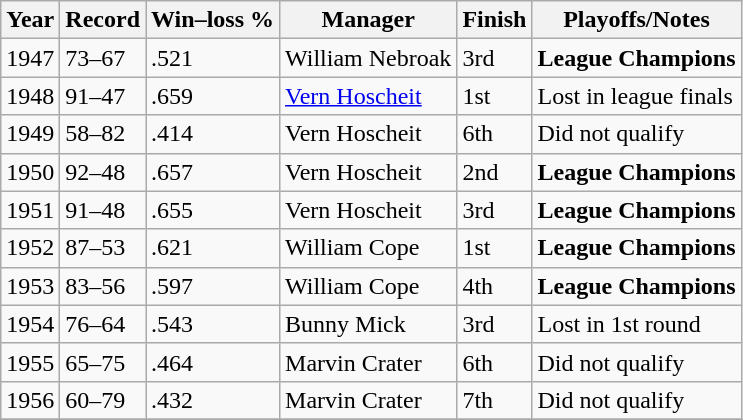<table class="wikitable">
<tr>
<th>Year</th>
<th>Record</th>
<th>Win–loss %</th>
<th>Manager</th>
<th>Finish</th>
<th>Playoffs/Notes</th>
</tr>
<tr>
<td>1947</td>
<td>73–67</td>
<td>.521</td>
<td>William Nebroak</td>
<td>3rd</td>
<td><strong>League Champions</strong></td>
</tr>
<tr>
<td>1948</td>
<td>91–47</td>
<td>.659</td>
<td><a href='#'>Vern Hoscheit</a></td>
<td>1st</td>
<td>Lost in league finals</td>
</tr>
<tr>
<td>1949</td>
<td>58–82</td>
<td>.414</td>
<td>Vern Hoscheit</td>
<td>6th</td>
<td>Did not qualify</td>
</tr>
<tr>
<td>1950</td>
<td>92–48</td>
<td>.657</td>
<td>Vern Hoscheit</td>
<td>2nd</td>
<td><strong>League Champions</strong></td>
</tr>
<tr>
<td>1951</td>
<td>91–48</td>
<td>.655</td>
<td>Vern Hoscheit</td>
<td>3rd</td>
<td><strong>League Champions</strong></td>
</tr>
<tr>
<td>1952</td>
<td>87–53</td>
<td>.621</td>
<td>William Cope</td>
<td>1st</td>
<td><strong>League Champions</strong></td>
</tr>
<tr>
<td>1953</td>
<td>83–56</td>
<td>.597</td>
<td>William Cope</td>
<td>4th</td>
<td><strong>League Champions</strong></td>
</tr>
<tr>
<td>1954</td>
<td>76–64</td>
<td>.543</td>
<td>Bunny Mick</td>
<td>3rd</td>
<td>Lost in 1st round</td>
</tr>
<tr>
<td>1955</td>
<td>65–75</td>
<td>.464</td>
<td>Marvin Crater</td>
<td>6th</td>
<td>Did not qualify</td>
</tr>
<tr>
<td>1956</td>
<td>60–79</td>
<td>.432</td>
<td>Marvin Crater</td>
<td>7th</td>
<td>Did not qualify</td>
</tr>
<tr>
</tr>
</table>
